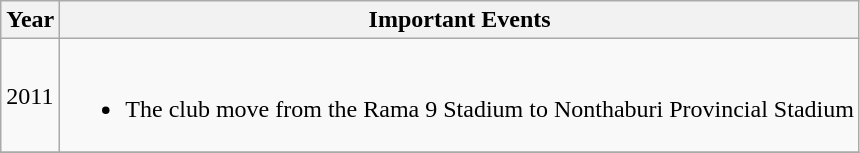<table class="wikitable">
<tr>
<th>Year</th>
<th>Important Events</th>
</tr>
<tr>
<td>2011</td>
<td><br><ul><li>The club move from the Rama 9 Stadium to Nonthaburi Provincial Stadium</li></ul></td>
</tr>
<tr>
</tr>
</table>
